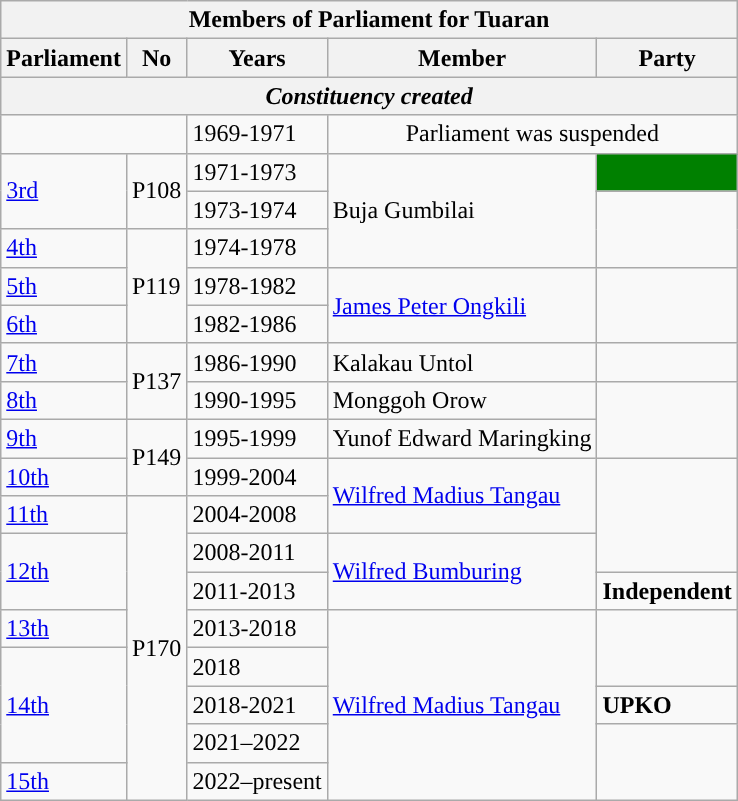<table class=wikitable>
<tr>
<th colspan="5">Members of Parliament for Tuaran</th>
</tr>
<tr>
<th>Parliament</th>
<th>No</th>
<th>Years</th>
<th>Member</th>
<th>Party</th>
</tr>
<tr>
<th colspan="5" align="center"><em>Constituency created</em></th>
</tr>
<tr>
<td colspan="2"></td>
<td>1969-1971</td>
<td colspan=2 align=center>Parliament was suspended</td>
</tr>
<tr>
<td rowspan=2><a href='#'>3rd</a></td>
<td rowspan="2">P108</td>
<td>1971-1973</td>
<td rowspan=3>Buja Gumbilai</td>
<td bgcolor=#008000></td>
</tr>
<tr>
<td>1973-1974</td>
<td rowspan="2"></td>
</tr>
<tr>
<td><a href='#'>4th</a></td>
<td rowspan="3">P119</td>
<td>1974-1978</td>
</tr>
<tr>
<td><a href='#'>5th</a></td>
<td>1978-1982</td>
<td rowspan=2><a href='#'>James Peter Ongkili</a></td>
<td rowspan="2"></td>
</tr>
<tr>
<td><a href='#'>6th</a></td>
<td>1982-1986</td>
</tr>
<tr>
<td><a href='#'>7th</a></td>
<td rowspan="2">P137</td>
<td>1986-1990</td>
<td>Kalakau Untol</td>
<td></td>
</tr>
<tr>
<td><a href='#'>8th</a></td>
<td>1990-1995</td>
<td>Monggoh Orow</td>
<td rowspan=2 bgcolor=></td>
</tr>
<tr>
<td><a href='#'>9th</a></td>
<td rowspan="2">P149</td>
<td>1995-1999</td>
<td>Yunof Edward Maringking</td>
</tr>
<tr>
<td><a href='#'>10th</a></td>
<td>1999-2004</td>
<td rowspan=2><a href='#'>Wilfred Madius Tangau</a></td>
<td rowspan=3></td>
</tr>
<tr>
<td><a href='#'>11th</a></td>
<td rowspan="8">P170</td>
<td>2004-2008</td>
</tr>
<tr>
<td rowspan=2><a href='#'>12th</a></td>
<td>2008-2011</td>
<td rowspan=2><a href='#'>Wilfred Bumburing</a></td>
</tr>
<tr>
<td>2011-2013</td>
<td><strong>Independent</strong></td>
</tr>
<tr>
<td><a href='#'>13th</a></td>
<td>2013-2018</td>
<td rowspan="5"><a href='#'>Wilfred Madius Tangau</a></td>
<td rowspan=2></td>
</tr>
<tr>
<td rowspan="3"><a href='#'>14th</a></td>
<td>2018</td>
</tr>
<tr>
<td>2018-2021</td>
<td><strong>UPKO</strong></td>
</tr>
<tr>
<td>2021–2022</td>
<td rowspan="2"></td>
</tr>
<tr>
<td><a href='#'>15th</a></td>
<td>2022–present</td>
</tr>
</table>
